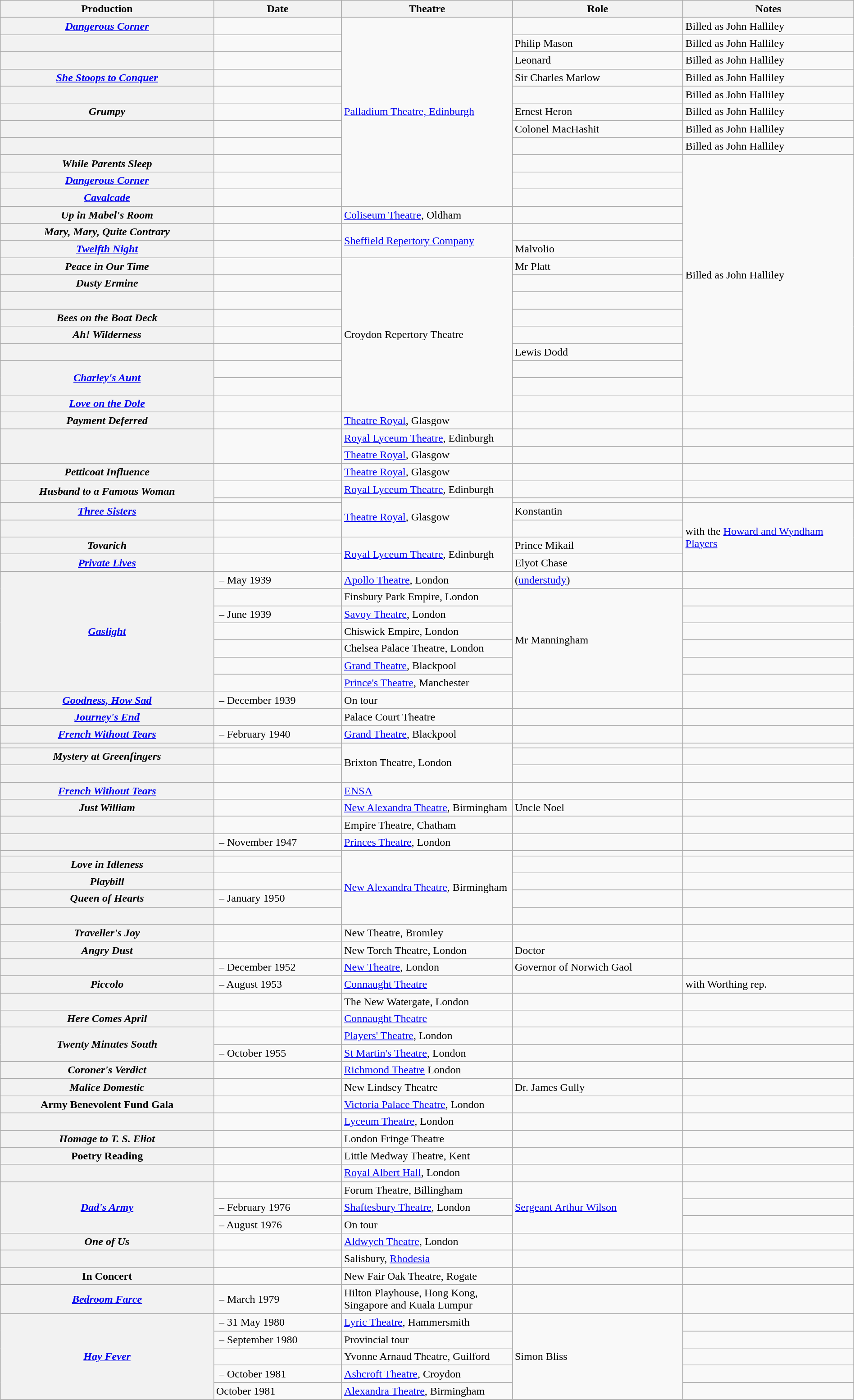<table class="wikitable plainrowheaders sortable" style="margin-right: 0;">
<tr>
<th scope="col" style="width: 25%;">Production</th>
<th scope="col" style="width: 15%;">Date</th>
<th scope="col" style="width: 20%;">Theatre</th>
<th scope="col" style="width: 20%;">Role</th>
<th scope="col" style="width: 20%;" class="unsortable">Notes</th>
</tr>
<tr>
<th scope="row"><em><a href='#'>Dangerous Corner</a></em></th>
<td></td>
<td rowspan=11><a href='#'>Palladium Theatre, Edinburgh</a></td>
<td></td>
<td>Billed as John Halliley</td>
</tr>
<tr>
<th scope="row"></th>
<td><br></td>
<td>Philip Mason</td>
<td>Billed as John Halliley</td>
</tr>
<tr>
<th scope="row"></th>
<td><br></td>
<td>Leonard</td>
<td>Billed as John Halliley</td>
</tr>
<tr>
<th scope="row"><em><a href='#'>She Stoops to Conquer</a></em></th>
<td><br></td>
<td>Sir Charles Marlow</td>
<td>Billed as John Halliley</td>
</tr>
<tr>
<th scope="row"></th>
<td><br></td>
<td></td>
<td>Billed as John Halliley</td>
</tr>
<tr>
<th scope="row"><em>Grumpy</em></th>
<td><br></td>
<td>Ernest Heron</td>
<td>Billed as John Halliley</td>
</tr>
<tr>
<th scope="row"></th>
<td><br></td>
<td>Colonel MacHashit</td>
<td>Billed as John Halliley</td>
</tr>
<tr>
<th scope="row"></th>
<td><br></td>
<td></td>
<td>Billed as John Halliley</td>
</tr>
<tr>
<th scope="row"><em>While Parents Sleep</em></th>
<td><br></td>
<td></td>
<td rowspan=14>Billed as John Halliley</td>
</tr>
<tr>
<th scope="row"><em><a href='#'>Dangerous Corner</a></em></th>
<td><br></td>
<td><br></td>
</tr>
<tr>
<th scope="row"><a href='#'><em>Cavalcade</em></a></th>
<td><br></td>
<td><br></td>
</tr>
<tr>
<th scope="row"><em>Up in Mabel's Room</em></th>
<td></td>
<td><a href='#'>Coliseum Theatre</a>, Oldham</td>
<td><br></td>
</tr>
<tr>
<th scope="row"><em>Mary, Mary, Quite Contrary</em></th>
<td></td>
<td rowspan=2><a href='#'>Sheffield Repertory Company</a></td>
<td><br></td>
</tr>
<tr>
<th scope="row"><em><a href='#'>Twelfth Night</a></em></th>
<td><br></td>
<td>Malvolio<br></td>
</tr>
<tr>
<th scope="row"><em>Peace in Our Time</em></th>
<td></td>
<td rowspan=9>Croydon Repertory Theatre</td>
<td>Mr Platt<br></td>
</tr>
<tr>
<th scope="row"><em>Dusty Ermine</em></th>
<td><br></td>
<td><br></td>
</tr>
<tr>
<th scope="row"></th>
<td><br></td>
<td><br></td>
</tr>
<tr>
<th scope="row"><em>Bees on the Boat Deck</em></th>
<td><br></td>
<td><br></td>
</tr>
<tr>
<th scope="row"><em>Ah! Wilderness</em></th>
<td><br></td>
<td><br></td>
</tr>
<tr>
<th scope="row"></th>
<td><br></td>
<td>Lewis Dodd<br></td>
</tr>
<tr>
<th scope="row" rowspan=2><em><a href='#'>Charley's Aunt</a></em></th>
<td><br></td>
<td><br></td>
</tr>
<tr>
<td><br></td>
<td><br></td>
</tr>
<tr>
<th scope="row"><em><a href='#'>Love on the Dole</a></em></th>
<td><br></td>
<td></td>
<td></td>
</tr>
<tr>
<th scope="row"><em>Payment Deferred</em></th>
<td></td>
<td><a href='#'>Theatre Royal</a>, Glasgow</td>
<td></td>
<td></td>
</tr>
<tr>
<th scope="row" rowspan=2></th>
<td rowspan=2></td>
<td><a href='#'>Royal Lyceum Theatre</a>, Edinburgh</td>
<td></td>
<td></td>
</tr>
<tr>
<td rowspan=1><a href='#'>Theatre Royal</a>, Glasgow</td>
<td></td>
<td></td>
</tr>
<tr>
<th scope="row"><em>Petticoat Influence</em></th>
<td></td>
<td><a href='#'>Theatre Royal</a>, Glasgow</td>
<td></td>
<td></td>
</tr>
<tr>
<th scope="row" rowspan=2><em>Husband to a Famous Woman</em></th>
<td></td>
<td><a href='#'>Royal Lyceum Theatre</a>, Edinburgh</td>
<td></td>
<td></td>
</tr>
<tr>
<td></td>
<td rowspan=3><a href='#'>Theatre Royal</a>, Glasgow</td>
<td></td>
<td></td>
</tr>
<tr>
<th scope="row"><em><a href='#'>Three Sisters</a></em></th>
<td><br></td>
<td>Konstantin</td>
<td rowspan=4>with the <a href='#'>Howard and Wyndham Players</a></td>
</tr>
<tr>
<th scope="row"></th>
<td><br></td>
<td><br></td>
</tr>
<tr>
<th scope="row"><em>Tovarich</em></th>
<td></td>
<td rowspan=2><a href='#'>Royal Lyceum Theatre</a>, Edinburgh</td>
<td>Prince Mikail<br></td>
</tr>
<tr>
<th scope="row"><em><a href='#'>Private Lives</a></em></th>
<td><br></td>
<td>Elyot Chase<br></td>
</tr>
<tr>
<th scope="row" rowspan=7><em><a href='#'>Gaslight</a></em></th>
<td> – May 1939</td>
<td><a href='#'>Apollo Theatre</a>, London</td>
<td>(<a href='#'>understudy</a>)</td>
<td></td>
</tr>
<tr>
<td></td>
<td>Finsbury Park Empire, London</td>
<td rowspan=6>Mr Manningham</td>
<td></td>
</tr>
<tr>
<td> – June 1939</td>
<td><a href='#'>Savoy Theatre</a>, London<br></td>
<td></td>
</tr>
<tr>
<td></td>
<td>Chiswick Empire, London<br></td>
<td></td>
</tr>
<tr>
<td></td>
<td>Chelsea Palace Theatre, London<br></td>
<td></td>
</tr>
<tr>
<td></td>
<td><a href='#'>Grand Theatre</a>, Blackpool<br></td>
<td></td>
</tr>
<tr>
<td></td>
<td><a href='#'>Prince's Theatre</a>, Manchester<br></td>
<td></td>
</tr>
<tr>
<th scope="row"><em><a href='#'>Goodness, How Sad</a></em></th>
<td> – December 1939</td>
<td>On tour</td>
<td></td>
<td></td>
</tr>
<tr>
<th scope="row"><em><a href='#'>Journey's End</a></em></th>
<td></td>
<td>Palace Court Theatre</td>
<td></td>
<td></td>
</tr>
<tr>
<th scope="row"><em><a href='#'>French Without Tears</a></em></th>
<td> – February 1940</td>
<td><a href='#'>Grand Theatre</a>, Blackpool</td>
<td></td>
<td></td>
</tr>
<tr>
<th scope="row"></th>
<td></td>
<td rowspan=3>Brixton Theatre, London</td>
<td></td>
<td></td>
</tr>
<tr>
<th scope="row"><em>Mystery at Greenfingers</em></th>
<td><br></td>
<td></td>
<td></td>
</tr>
<tr>
<th scope="row"></th>
<td><br></td>
<td></td>
<td></td>
</tr>
<tr>
<th scope="row"><em><a href='#'>French Without Tears</a></em></th>
<td></td>
<td><a href='#'>ENSA</a></td>
<td></td>
<td></td>
</tr>
<tr>
<th scope="row"><em>Just William</em></th>
<td></td>
<td><a href='#'>New Alexandra Theatre</a>, Birmingham</td>
<td>Uncle Noel</td>
<td></td>
</tr>
<tr>
<th scope="row"></th>
<td></td>
<td>Empire Theatre, Chatham</td>
<td></td>
<td></td>
</tr>
<tr>
<th scope="row"></th>
<td> – November 1947</td>
<td><a href='#'>Princes Theatre</a>, London</td>
<td></td>
<td></td>
</tr>
<tr>
<th scope="row"></th>
<td></td>
<td rowspan=5><a href='#'>New Alexandra Theatre</a>, Birmingham</td>
<td></td>
<td></td>
</tr>
<tr>
<th scope="row"><em>Love in Idleness</em></th>
<td><br></td>
<td></td>
<td></td>
</tr>
<tr>
<th scope="row"><em>Playbill</em></th>
<td><br></td>
<td></td>
<td></td>
</tr>
<tr>
<th scope="row"><em>Queen of Hearts</em></th>
<td> – January 1950<br></td>
<td></td>
<td></td>
</tr>
<tr>
<th scope="row"></th>
<td><br></td>
<td></td>
<td></td>
</tr>
<tr>
<th scope="row"><em>Traveller's Joy</em></th>
<td></td>
<td>New Theatre, Bromley</td>
<td></td>
<td></td>
</tr>
<tr>
<th scope="row"><em>Angry Dust</em></th>
<td></td>
<td>New Torch Theatre, London</td>
<td>Doctor</td>
<td></td>
</tr>
<tr>
<th scope="row"></th>
<td> – December 1952</td>
<td><a href='#'>New Theatre</a>, London</td>
<td>Governor of Norwich Gaol</td>
<td></td>
</tr>
<tr>
<th scope="row"><em>Piccolo</em></th>
<td> – August 1953</td>
<td><a href='#'>Connaught Theatre</a></td>
<td></td>
<td>with Worthing rep.</td>
</tr>
<tr>
<th scope="row"></th>
<td></td>
<td>The New Watergate, London</td>
<td></td>
<td></td>
</tr>
<tr>
<th scope="row"><em>Here Comes April</em></th>
<td></td>
<td><a href='#'>Connaught Theatre</a></td>
<td></td>
<td></td>
</tr>
<tr>
<th scope="row" rowspan=2><em>Twenty Minutes South</em></th>
<td></td>
<td><a href='#'>Players' Theatre</a>, London</td>
<td></td>
<td></td>
</tr>
<tr>
<td> – October 1955</td>
<td><a href='#'>St Martin's Theatre</a>, London</td>
<td></td>
<td></td>
</tr>
<tr>
<th scope="row"><em>Coroner's Verdict</em></th>
<td></td>
<td><a href='#'>Richmond Theatre</a> London</td>
<td></td>
<td></td>
</tr>
<tr>
<th scope="row"><em>Malice Domestic</em></th>
<td></td>
<td>New Lindsey Theatre</td>
<td>Dr. James Gully</td>
<td></td>
</tr>
<tr>
<th scope="row">Army Benevolent Fund Gala</th>
<td></td>
<td><a href='#'>Victoria Palace Theatre</a>, London</td>
<td></td>
<td></td>
</tr>
<tr>
<th scope="row"></th>
<td></td>
<td><a href='#'>Lyceum Theatre</a>, London</td>
<td></td>
<td></td>
</tr>
<tr>
<th scope="row"><em>Homage to T. S. Eliot</em></th>
<td></td>
<td>London Fringe Theatre</td>
<td></td>
<td></td>
</tr>
<tr>
<th scope="row">Poetry Reading</th>
<td></td>
<td>Little Medway Theatre, Kent</td>
<td></td>
<td></td>
</tr>
<tr>
<th scope="row"></th>
<td></td>
<td><a href='#'>Royal Albert Hall</a>, London</td>
<td></td>
<td></td>
</tr>
<tr>
<th scope="row" rowspan=3><a href='#'><em>Dad's Army</em></a></th>
<td></td>
<td>Forum Theatre, Billingham</td>
<td rowspan=3><a href='#'>Sergeant Arthur Wilson</a></td>
<td></td>
</tr>
<tr>
<td> – February 1976</td>
<td><a href='#'>Shaftesbury Theatre</a>, London<br></td>
<td></td>
</tr>
<tr>
<td> – August 1976</td>
<td>On tour<br></td>
<td></td>
</tr>
<tr>
<th scope="row"><em>One of Us</em></th>
<td></td>
<td><a href='#'>Aldwych Theatre</a>, London</td>
<td></td>
<td></td>
</tr>
<tr>
<th scope="row"></th>
<td></td>
<td>Salisbury, <a href='#'>Rhodesia</a></td>
<td></td>
<td></td>
</tr>
<tr>
<th scope="row">In Concert</th>
<td></td>
<td>New Fair Oak Theatre, Rogate</td>
<td></td>
<td></td>
</tr>
<tr>
<th scope="row"><em><a href='#'>Bedroom Farce</a></em></th>
<td> – March 1979</td>
<td>Hilton Playhouse, Hong Kong, Singapore and Kuala Lumpur</td>
<td></td>
<td></td>
</tr>
<tr>
<th scope="row" rowspan=5><em><a href='#'>Hay Fever</a></em></th>
<td> – 31 May 1980</td>
<td><a href='#'>Lyric Theatre</a>, Hammersmith</td>
<td rowspan=5>Simon Bliss</td>
<td></td>
</tr>
<tr>
<td> – September 1980</td>
<td>Provincial tour</td>
<td></td>
</tr>
<tr>
<td></td>
<td>Yvonne Arnaud Theatre, Guilford</td>
<td></td>
</tr>
<tr>
<td> – October 1981</td>
<td><a href='#'>Ashcroft Theatre</a>, Croydon</td>
<td></td>
</tr>
<tr>
<td>October 1981</td>
<td><a href='#'>Alexandra Theatre</a>, Birmingham</td>
<td></td>
</tr>
</table>
